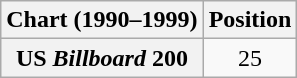<table class="wikitable plainrowheaders" style="text-align:center">
<tr>
<th scope="col">Chart (1990–1999)</th>
<th scope="col">Position</th>
</tr>
<tr>
<th scope="row">US <em>Billboard</em> 200</th>
<td>25</td>
</tr>
</table>
